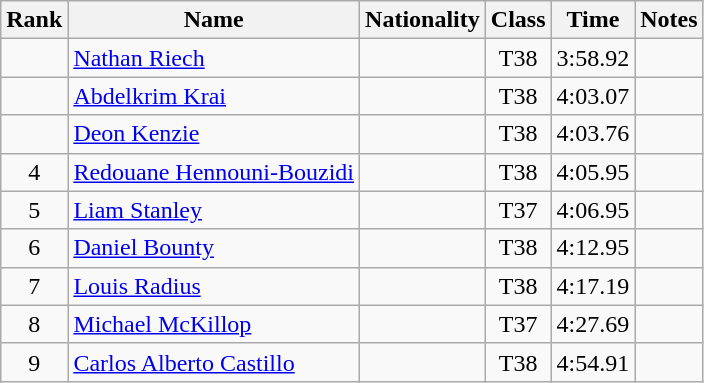<table class="wikitable sortable" style="text-align:center">
<tr>
<th>Rank</th>
<th>Name</th>
<th>Nationality</th>
<th>Class</th>
<th>Time</th>
<th>Notes</th>
</tr>
<tr>
<td></td>
<td align="left"><a href='#'>Nathan Riech</a></td>
<td align="left"></td>
<td>T38</td>
<td>3:58.92</td>
<td></td>
</tr>
<tr>
<td></td>
<td align="left"><a href='#'>Abdelkrim Krai</a></td>
<td align="left"></td>
<td>T38</td>
<td>4:03.07</td>
<td></td>
</tr>
<tr>
<td></td>
<td align="left"><a href='#'>Deon Kenzie</a></td>
<td align="left"></td>
<td>T38</td>
<td>4:03.76</td>
<td></td>
</tr>
<tr>
<td>4</td>
<td align="left"><a href='#'>Redouane Hennouni-Bouzidi</a></td>
<td align="left"></td>
<td>T38</td>
<td>4:05.95</td>
<td></td>
</tr>
<tr>
<td>5</td>
<td align="left"><a href='#'>Liam Stanley</a></td>
<td align="left"></td>
<td>T37</td>
<td>4:06.95</td>
<td></td>
</tr>
<tr>
<td>6</td>
<td align="left"><a href='#'>Daniel Bounty</a></td>
<td align="left"></td>
<td>T38</td>
<td>4:12.95</td>
<td></td>
</tr>
<tr>
<td>7</td>
<td align="left"><a href='#'>Louis Radius</a></td>
<td align="left"></td>
<td>T38</td>
<td>4:17.19</td>
<td></td>
</tr>
<tr>
<td>8</td>
<td align="left"><a href='#'>Michael McKillop</a></td>
<td align="left"></td>
<td>T37</td>
<td>4:27.69</td>
<td></td>
</tr>
<tr>
<td>9</td>
<td align="left"><a href='#'>Carlos Alberto Castillo</a></td>
<td align="left"></td>
<td>T38</td>
<td>4:54.91</td>
<td></td>
</tr>
</table>
